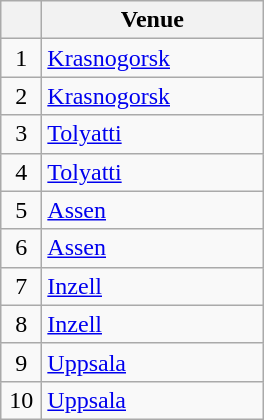<table class="wikitable">
<tr align=center>
<th width=20px></th>
<th width=140px>Venue</th>
</tr>
<tr>
<td align=center>1</td>
<td> <a href='#'>Krasnogorsk</a></td>
</tr>
<tr>
<td align=center>2</td>
<td> <a href='#'>Krasnogorsk</a></td>
</tr>
<tr>
<td align=center>3</td>
<td> <a href='#'>Tolyatti</a></td>
</tr>
<tr>
<td align=center>4</td>
<td> <a href='#'>Tolyatti</a></td>
</tr>
<tr>
<td align=center>5</td>
<td> <a href='#'>Assen</a></td>
</tr>
<tr>
<td align=center>6</td>
<td> <a href='#'>Assen</a></td>
</tr>
<tr>
<td align=center>7</td>
<td> <a href='#'>Inzell</a></td>
</tr>
<tr>
<td align=center>8</td>
<td> <a href='#'>Inzell</a></td>
</tr>
<tr>
<td align=center>9</td>
<td> <a href='#'>Uppsala</a></td>
</tr>
<tr>
<td align=center>10</td>
<td> <a href='#'>Uppsala</a></td>
</tr>
</table>
